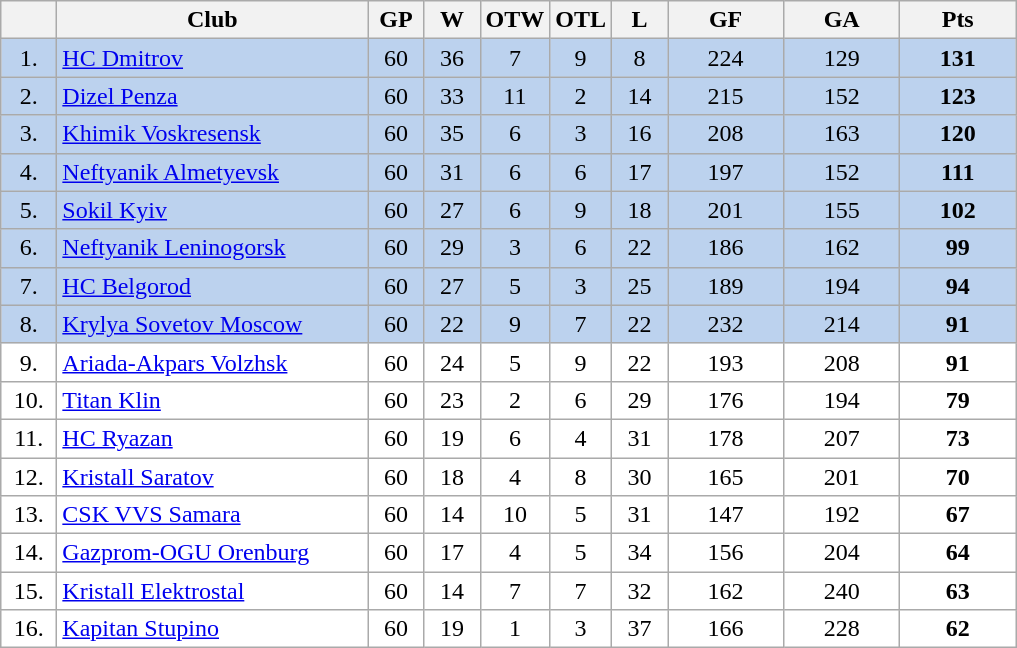<table class="wikitable">
<tr>
<th width="30"></th>
<th width="200">Club</th>
<th width="30">GP</th>
<th width="30">W</th>
<th width="30">OTW</th>
<th width="30">OTL</th>
<th width="30">L</th>
<th width="70">GF</th>
<th width="70">GA</th>
<th width="70">Pts</th>
</tr>
<tr bgcolor="#BCD2EE" align="center">
<td>1.</td>
<td align="left"><a href='#'>HC Dmitrov</a></td>
<td>60</td>
<td>36</td>
<td>7</td>
<td>9</td>
<td>8</td>
<td>224</td>
<td>129</td>
<td><strong>131</strong></td>
</tr>
<tr bgcolor="#BCD2EE" align="center">
<td>2.</td>
<td align="left"><a href='#'>Dizel Penza</a></td>
<td>60</td>
<td>33</td>
<td>11</td>
<td>2</td>
<td>14</td>
<td>215</td>
<td>152</td>
<td><strong>123</strong></td>
</tr>
<tr bgcolor="#BCD2EE" align="center">
<td>3.</td>
<td align="left"><a href='#'>Khimik Voskresensk</a></td>
<td>60</td>
<td>35</td>
<td>6</td>
<td>3</td>
<td>16</td>
<td>208</td>
<td>163</td>
<td><strong>120</strong></td>
</tr>
<tr bgcolor="#BCD2EE" align="center">
<td>4.</td>
<td align="left"><a href='#'>Neftyanik Almetyevsk</a></td>
<td>60</td>
<td>31</td>
<td>6</td>
<td>6</td>
<td>17</td>
<td>197</td>
<td>152</td>
<td><strong>111</strong></td>
</tr>
<tr bgcolor="#BCD2EE" align="center">
<td>5.</td>
<td align="left"><a href='#'>Sokil Kyiv</a></td>
<td>60</td>
<td>27</td>
<td>6</td>
<td>9</td>
<td>18</td>
<td>201</td>
<td>155</td>
<td><strong>102</strong></td>
</tr>
<tr bgcolor="#BCD2EE" align="center">
<td>6.</td>
<td align="left"><a href='#'>Neftyanik Leninogorsk</a></td>
<td>60</td>
<td>29</td>
<td>3</td>
<td>6</td>
<td>22</td>
<td>186</td>
<td>162</td>
<td><strong>99</strong></td>
</tr>
<tr bgcolor="#BCD2EE" align="center">
<td>7.</td>
<td align="left"><a href='#'>HC Belgorod</a></td>
<td>60</td>
<td>27</td>
<td>5</td>
<td>3</td>
<td>25</td>
<td>189</td>
<td>194</td>
<td><strong>94</strong></td>
</tr>
<tr bgcolor="#BCD2EE" align="center">
<td>8.</td>
<td align="left"><a href='#'>Krylya Sovetov Moscow</a></td>
<td>60</td>
<td>22</td>
<td>9</td>
<td>7</td>
<td>22</td>
<td>232</td>
<td>214</td>
<td><strong>91</strong></td>
</tr>
<tr bgcolor="#FFFFFF" align="center">
<td>9.</td>
<td align="left"><a href='#'>Ariada-Akpars Volzhsk</a></td>
<td>60</td>
<td>24</td>
<td>5</td>
<td>9</td>
<td>22</td>
<td>193</td>
<td>208</td>
<td><strong>91</strong></td>
</tr>
<tr bgcolor="#FFFFFF" align="center">
<td>10.</td>
<td align="left"><a href='#'>Titan Klin</a></td>
<td>60</td>
<td>23</td>
<td>2</td>
<td>6</td>
<td>29</td>
<td>176</td>
<td>194</td>
<td><strong>79</strong></td>
</tr>
<tr bgcolor="#FFFFFF" align="center">
<td>11.</td>
<td align="left"><a href='#'>HC Ryazan</a></td>
<td>60</td>
<td>19</td>
<td>6</td>
<td>4</td>
<td>31</td>
<td>178</td>
<td>207</td>
<td><strong>73</strong></td>
</tr>
<tr bgcolor="#FFFFFF" align="center">
<td>12.</td>
<td align="left"><a href='#'>Kristall Saratov</a></td>
<td>60</td>
<td>18</td>
<td>4</td>
<td>8</td>
<td>30</td>
<td>165</td>
<td>201</td>
<td><strong>70</strong></td>
</tr>
<tr bgcolor="#FFFFFF" align="center">
<td>13.</td>
<td align="left"><a href='#'>CSK VVS Samara</a></td>
<td>60</td>
<td>14</td>
<td>10</td>
<td>5</td>
<td>31</td>
<td>147</td>
<td>192</td>
<td><strong>67</strong></td>
</tr>
<tr bgcolor="#FFFFFF" align="center">
<td>14.</td>
<td align="left"><a href='#'>Gazprom-OGU Orenburg</a></td>
<td>60</td>
<td>17</td>
<td>4</td>
<td>5</td>
<td>34</td>
<td>156</td>
<td>204</td>
<td><strong>64</strong></td>
</tr>
<tr bgcolor="#FFFFFF" align="center">
<td>15.</td>
<td align="left"><a href='#'>Kristall Elektrostal</a></td>
<td>60</td>
<td>14</td>
<td>7</td>
<td>7</td>
<td>32</td>
<td>162</td>
<td>240</td>
<td><strong>63</strong></td>
</tr>
<tr bgcolor="#FFFFFF" align="center">
<td>16.</td>
<td align="left"><a href='#'>Kapitan Stupino</a></td>
<td>60</td>
<td>19</td>
<td>1</td>
<td>3</td>
<td>37</td>
<td>166</td>
<td>228</td>
<td><strong>62</strong></td>
</tr>
</table>
